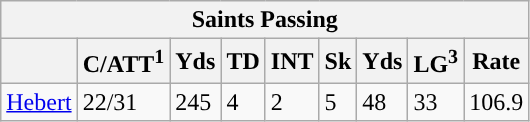<table class="wikitable">
<tr>
<th colspan="9">Saints Passing</th>
</tr>
<tr>
<th></th>
<th>C/ATT<sup>1</sup></th>
<th>Yds</th>
<th>TD</th>
<th>INT</th>
<th>Sk</th>
<th>Yds</th>
<th>LG<sup>3</sup></th>
<th>Rate</th>
</tr>
<tr>
<td><a href='#'>Hebert</a></td>
<td>22/31</td>
<td>245</td>
<td>4</td>
<td>2</td>
<td>5</td>
<td>48</td>
<td>33</td>
<td>106.9</td>
</tr>
</table>
